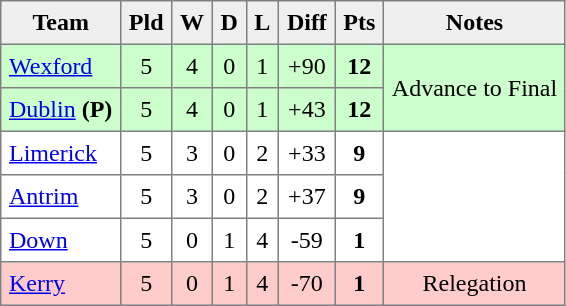<table style=border-collapse:collapse border=1 cellspacing=0 cellpadding=5>
<tr align=center bgcolor=#efefef>
<th>Team</th>
<th>Pld</th>
<th>W</th>
<th>D</th>
<th>L</th>
<th>Diff</th>
<th>Pts</th>
<th>Notes</th>
</tr>
<tr align=center style="background:#ccffcc">
<td style="text-align:left;"> <a href='#'>Wexford</a></td>
<td>5</td>
<td>4</td>
<td>0</td>
<td>1</td>
<td>+90</td>
<td><strong>12</strong></td>
<td rowspan="2">Advance to Final</td>
</tr>
<tr align=center style="background:#ccffcc;">
<td style="text-align:left;"> <a href='#'>Dublin</a> <strong>(P)</strong></td>
<td>5</td>
<td>4</td>
<td>0</td>
<td>1</td>
<td>+43</td>
<td><strong>12</strong></td>
</tr>
<tr align=center style="background:#FFFFFF;">
<td style="text-align:left;"> <a href='#'>Limerick</a></td>
<td>5</td>
<td>3</td>
<td>0</td>
<td>2</td>
<td>+33</td>
<td><strong>9</strong></td>
<td rowspan="3"></td>
</tr>
<tr align=center style="background:#FFFFFF;">
<td style="text-align:left;"> <a href='#'>Antrim</a></td>
<td>5</td>
<td>3</td>
<td>0</td>
<td>2</td>
<td>+37</td>
<td><strong>9</strong></td>
</tr>
<tr align=center style="background:#FFFFFF;">
<td style="text-align:left;"> <a href='#'>Down</a></td>
<td>5</td>
<td>0</td>
<td>1</td>
<td>4</td>
<td>-59</td>
<td><strong>1</strong></td>
</tr>
<tr align=center style="background:#FFCCCC;">
<td style="text-align:left;"> <a href='#'>Kerry</a></td>
<td>5</td>
<td>0</td>
<td>1</td>
<td>4</td>
<td>-70</td>
<td><strong>1</strong></td>
<td>Relegation</td>
</tr>
</table>
